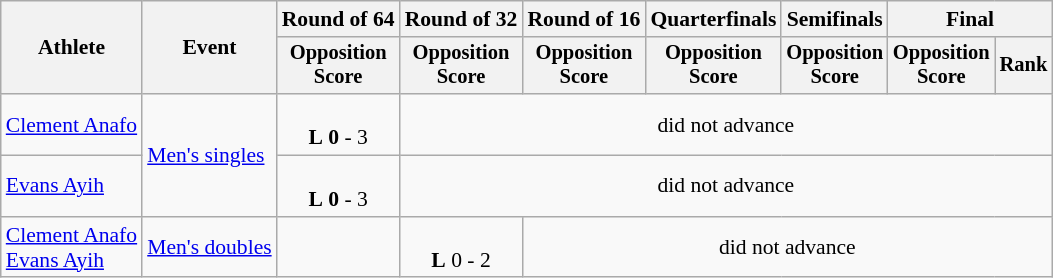<table class=wikitable style=font-size:90%;text-align:center>
<tr>
<th rowspan=2>Athlete</th>
<th rowspan=2>Event</th>
<th>Round of 64</th>
<th>Round of 32</th>
<th>Round of 16</th>
<th>Quarterfinals</th>
<th>Semifinals</th>
<th colspan=2>Final</th>
</tr>
<tr style=font-size:95%>
<th>Opposition<br>Score</th>
<th>Opposition<br>Score</th>
<th>Opposition<br>Score</th>
<th>Opposition<br>Score</th>
<th>Opposition<br>Score</th>
<th>Opposition<br>Score</th>
<th>Rank</th>
</tr>
<tr>
<td align=left><a href='#'>Clement Anafo</a></td>
<td align=left rowspan=2><a href='#'>Men's singles</a></td>
<td><br><strong>L</strong> <strong>0</strong> - 3</td>
<td colspan=6>did not advance</td>
</tr>
<tr>
<td align=left><a href='#'>Evans Ayih</a></td>
<td><br><strong>L</strong> <strong>0</strong> - 3</td>
<td colspan=6>did not advance</td>
</tr>
<tr>
<td align=left><a href='#'>Clement Anafo</a> <br> <a href='#'>Evans Ayih</a></td>
<td align=left><a href='#'>Men's doubles</a></td>
<td></td>
<td><br><strong>L</strong> 0 - 2</td>
<td colspan=5>did not advance</td>
</tr>
</table>
